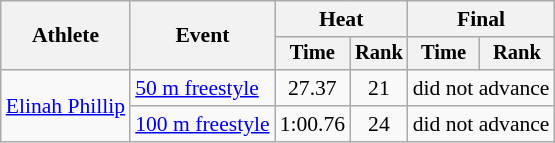<table class=wikitable style="font-size:90%">
<tr>
<th rowspan="2">Athlete</th>
<th rowspan="2">Event</th>
<th colspan="2">Heat</th>
<th colspan="2">Final</th>
</tr>
<tr style="font-size:95%">
<th>Time</th>
<th>Rank</th>
<th>Time</th>
<th>Rank</th>
</tr>
<tr align=center>
<td align=left rowspan="2"><a href='#'>Elinah Phillip</a></td>
<td align=left><a href='#'>50 m freestyle</a></td>
<td>27.37</td>
<td>21</td>
<td colspan="2">did not advance</td>
</tr>
<tr align=center>
<td align=left><a href='#'>100 m freestyle</a></td>
<td>1:00.76</td>
<td>24</td>
<td colspan="2">did not advance</td>
</tr>
</table>
